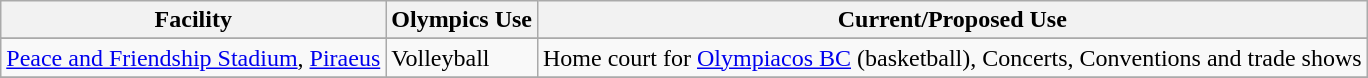<table class="wikitable" border="1">
<tr>
<th>Facility</th>
<th>Olympics Use</th>
<th>Current/Proposed Use</th>
</tr>
<tr>
</tr>
<tr>
<td><a href='#'>Peace and Friendship Stadium</a>, <a href='#'>Piraeus</a></td>
<td>Volleyball</td>
<td>Home court for <a href='#'>Olympiacos BC</a> (basketball), Concerts, Conventions and trade shows</td>
</tr>
<tr>
</tr>
</table>
